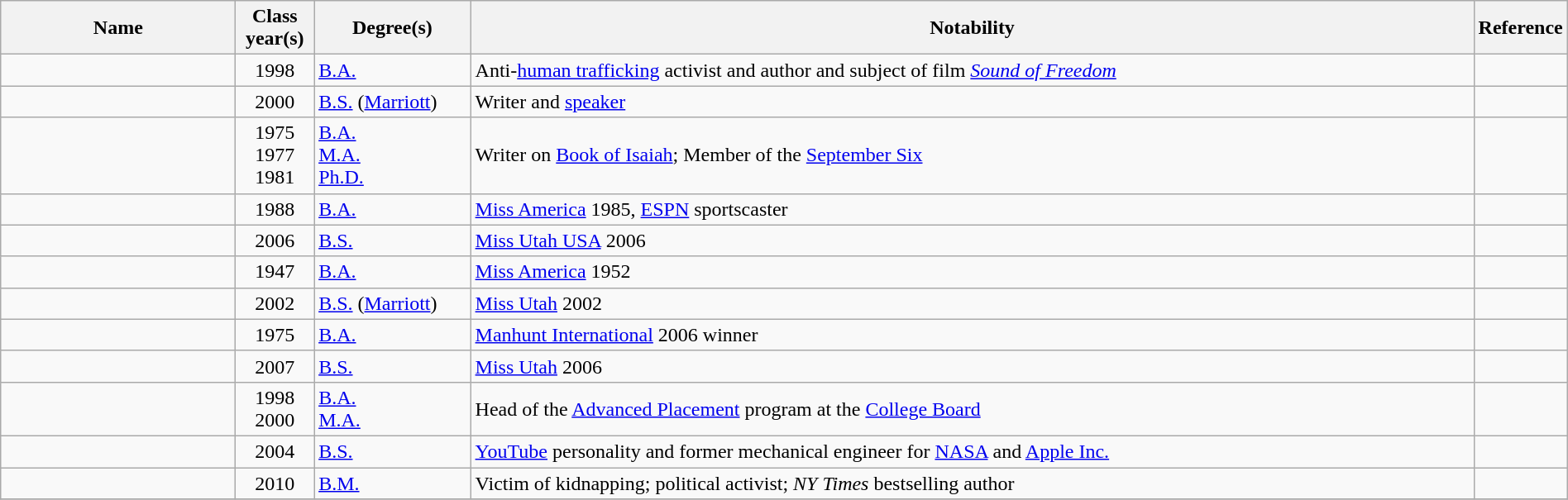<table class="wikitable sortable" style="width:100%">
<tr>
<th style="width:15%;">Name</th>
<th style="width:5%;">Class year(s)</th>
<th style="width:10%;">Degree(s)</th>
<th style="width:*;" class="unsortable">Notability</th>
<th style="width:5%;" class="unsortable">Reference</th>
</tr>
<tr>
<td></td>
<td style="text-align:center;">1998</td>
<td><a href='#'>B.A.</a></td>
<td>Anti-<a href='#'>human trafficking</a> activist and author and subject of film <em><a href='#'>Sound of Freedom</a></em></td>
<td style="text-align:center;"></td>
</tr>
<tr>
<td></td>
<td style="text-align:center;">2000</td>
<td><a href='#'>B.S.</a> (<a href='#'>Marriott</a>)</td>
<td>Writer and <a href='#'>speaker</a></td>
<td style="text-align:center;"></td>
</tr>
<tr>
<td></td>
<td style="text-align:center;">1975<br>1977<br>1981</td>
<td><a href='#'>B.A.</a><br><a href='#'>M.A.</a><br><a href='#'>Ph.D.</a></td>
<td>Writer on <a href='#'>Book of Isaiah</a>; Member of the <a href='#'>September Six</a></td>
<td style="text-align:center;"></td>
</tr>
<tr>
<td></td>
<td style="text-align:center;">1988</td>
<td><a href='#'>B.A.</a></td>
<td><a href='#'>Miss America</a> 1985, <a href='#'>ESPN</a> sportscaster</td>
<td style="text-align:center;"></td>
</tr>
<tr>
<td></td>
<td style="text-align:center;">2006</td>
<td><a href='#'>B.S.</a></td>
<td><a href='#'>Miss Utah USA</a> 2006</td>
<td style="text-align:center;"></td>
</tr>
<tr>
<td></td>
<td style="text-align:center;">1947</td>
<td><a href='#'>B.A.</a></td>
<td><a href='#'>Miss America</a> 1952</td>
<td style="text-align:center;"></td>
</tr>
<tr>
<td></td>
<td style="text-align:center;">2002</td>
<td><a href='#'>B.S.</a> (<a href='#'>Marriott</a>)</td>
<td><a href='#'>Miss Utah</a> 2002</td>
<td style="text-align:center;"></td>
</tr>
<tr>
<td></td>
<td style="text-align:center;">1975</td>
<td><a href='#'>B.A.</a></td>
<td><a href='#'>Manhunt International</a> 2006 winner</td>
<td style="text-align:center;"></td>
</tr>
<tr>
<td></td>
<td style="text-align:center;">2007</td>
<td><a href='#'>B.S.</a></td>
<td><a href='#'>Miss Utah</a> 2006</td>
<td style="text-align:center;"></td>
</tr>
<tr>
<td></td>
<td style="text-align:center;">1998<br>2000</td>
<td><a href='#'>B.A.</a><br><a href='#'>M.A.</a></td>
<td>Head of the <a href='#'>Advanced Placement</a> program at the <a href='#'>College Board</a></td>
<td style="text-align:center;"></td>
</tr>
<tr>
<td></td>
<td style="text-align:center;">2004</td>
<td><a href='#'>B.S.</a></td>
<td><a href='#'>YouTube</a> personality and former mechanical engineer for <a href='#'>NASA</a> and <a href='#'>Apple Inc.</a></td>
<td style="text-align:center;"></td>
</tr>
<tr>
<td></td>
<td style="text-align:center;">2010</td>
<td><a href='#'>B.M.</a></td>
<td>Victim of kidnapping; political activist; <em>NY Times</em> bestselling author</td>
<td style="text-align:center;"></td>
</tr>
<tr>
</tr>
</table>
